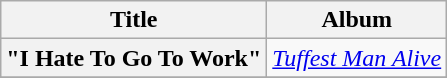<table class="wikitable plainrowheaders" style="text-align:center;">
<tr>
<th scope="col">Title</th>
<th scope="com">Album</th>
</tr>
<tr>
<th scope="row">"I Hate To Go To Work"</th>
<td><em><a href='#'>Tuffest Man Alive</a></em></td>
</tr>
<tr>
</tr>
</table>
